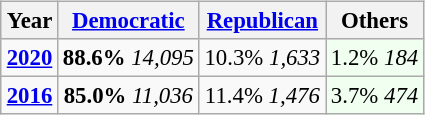<table class="wikitable" style="float:right; font-size:95%;">
<tr>
<th style="text-align:center;">Year</th>
<th style="text-align:center;"><a href='#'>Democratic</a></th>
<th style="text-align:center;"><a href='#'>Republican</a></th>
<th style="text-align:center;">Others</th>
</tr>
<tr>
<td style="text-align:center;" ><strong><a href='#'>2020</a></strong></td>
<td style="text-align:center;" ><strong>88.6%</strong> <em>14,095</em></td>
<td style="text-align:center;" >10.3% <em>1,633</em></td>
<td style="text-align:center; background:honeyDew;">1.2% <em>184</em></td>
</tr>
<tr>
<td style="text-align:center;" ><strong><a href='#'>2016</a></strong></td>
<td style="text-align:center;" ><strong>85.0%</strong> <em>11,036</em></td>
<td style="text-align:center;" >11.4% <em>1,476</em></td>
<td style="text-align:center; background:honeyDew;">3.7% <em>474</em></td>
</tr>
</table>
